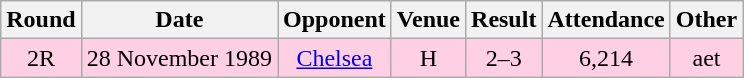<table class="wikitable" style="text-align:center">
<tr>
<th>Round</th>
<th>Date</th>
<th>Opponent</th>
<th>Venue</th>
<th>Result</th>
<th>Attendance</th>
<th>Other</th>
</tr>
<tr style="background-color: #ffd0e3;">
<td>2R</td>
<td>28 November 1989</td>
<td><a href='#'>Chelsea</a></td>
<td>H</td>
<td>2–3</td>
<td>6,214</td>
<td>aet</td>
</tr>
</table>
